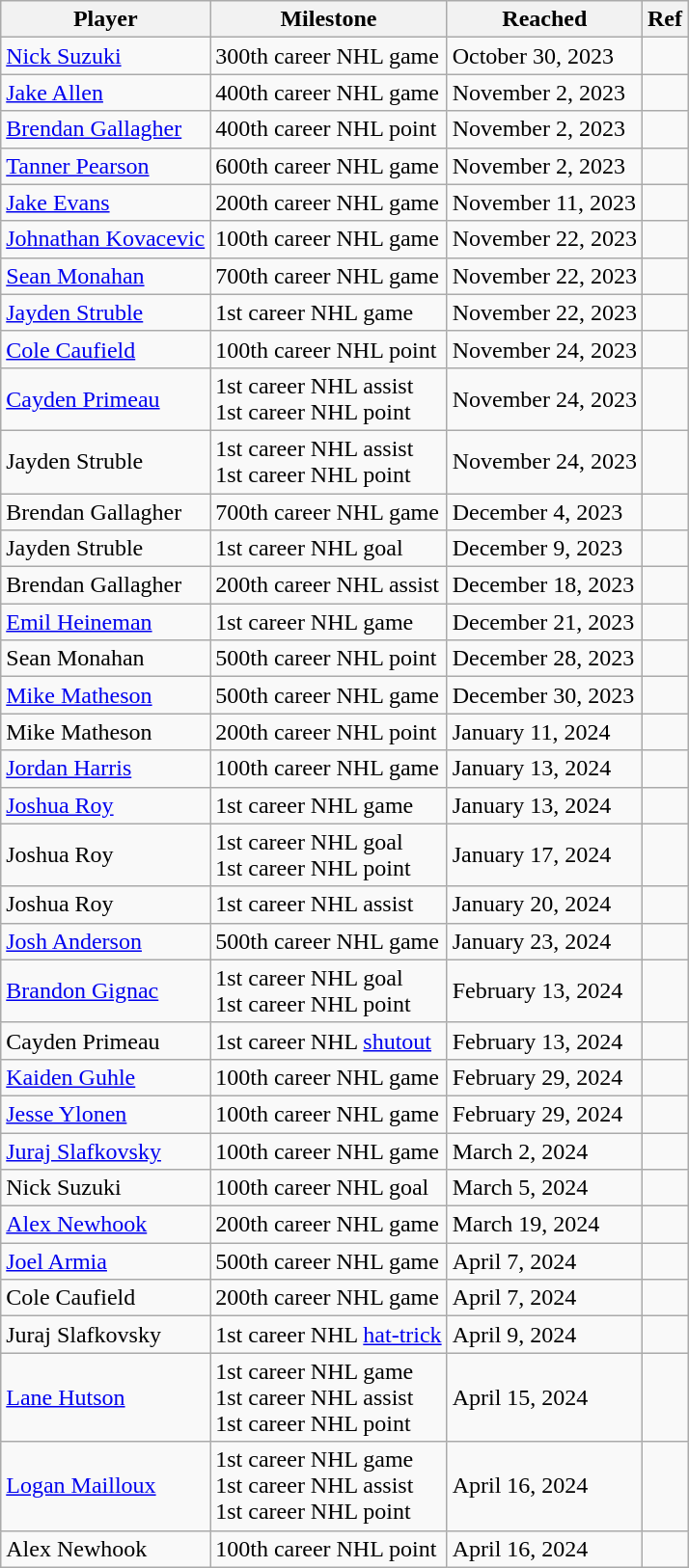<table class="wikitable sortable">
<tr align=center>
<th>Player</th>
<th>Milestone</th>
<th data-sort-type="date">Reached</th>
<th>Ref</th>
</tr>
<tr>
<td><a href='#'>Nick Suzuki</a></td>
<td>300th career NHL game</td>
<td>October 30, 2023</td>
<td></td>
</tr>
<tr>
<td><a href='#'>Jake Allen</a></td>
<td>400th career NHL game</td>
<td>November 2, 2023</td>
<td></td>
</tr>
<tr>
<td><a href='#'>Brendan Gallagher</a></td>
<td>400th career NHL point</td>
<td>November 2, 2023</td>
<td></td>
</tr>
<tr>
<td><a href='#'>Tanner Pearson</a></td>
<td>600th career NHL game</td>
<td>November 2, 2023</td>
<td></td>
</tr>
<tr>
<td><a href='#'>Jake Evans</a></td>
<td>200th career NHL game</td>
<td>November 11, 2023</td>
<td></td>
</tr>
<tr>
<td><a href='#'>Johnathan Kovacevic</a></td>
<td>100th career NHL game</td>
<td>November 22, 2023</td>
<td></td>
</tr>
<tr>
<td><a href='#'>Sean Monahan</a></td>
<td>700th career NHL game</td>
<td>November 22, 2023</td>
<td></td>
</tr>
<tr>
<td><a href='#'>Jayden Struble</a></td>
<td>1st career NHL game</td>
<td>November 22, 2023</td>
<td></td>
</tr>
<tr>
<td><a href='#'>Cole Caufield</a></td>
<td>100th career NHL point</td>
<td>November 24, 2023</td>
<td></td>
</tr>
<tr>
<td><a href='#'>Cayden Primeau</a></td>
<td>1st career NHL assist<br>1st career NHL point</td>
<td>November 24, 2023</td>
<td></td>
</tr>
<tr>
<td>Jayden Struble</td>
<td>1st career NHL assist<br>1st career NHL point</td>
<td>November 24, 2023</td>
<td></td>
</tr>
<tr>
<td>Brendan Gallagher</td>
<td>700th career NHL game</td>
<td>December 4, 2023</td>
<td></td>
</tr>
<tr>
<td>Jayden Struble</td>
<td>1st career NHL goal</td>
<td>December 9, 2023</td>
<td></td>
</tr>
<tr>
<td>Brendan Gallagher</td>
<td>200th career NHL assist</td>
<td>December 18, 2023</td>
<td></td>
</tr>
<tr>
<td><a href='#'>Emil Heineman</a></td>
<td>1st career NHL game</td>
<td>December 21, 2023</td>
<td></td>
</tr>
<tr>
<td>Sean Monahan</td>
<td>500th career NHL point</td>
<td>December 28, 2023</td>
<td></td>
</tr>
<tr>
<td><a href='#'>Mike Matheson</a></td>
<td>500th career NHL game</td>
<td>December 30, 2023</td>
<td></td>
</tr>
<tr>
<td>Mike Matheson</td>
<td>200th career NHL point</td>
<td>January 11, 2024</td>
<td></td>
</tr>
<tr>
<td><a href='#'>Jordan Harris</a></td>
<td>100th career NHL game</td>
<td>January 13, 2024</td>
<td></td>
</tr>
<tr>
<td><a href='#'>Joshua Roy</a></td>
<td>1st career NHL game</td>
<td>January 13, 2024</td>
<td></td>
</tr>
<tr>
<td>Joshua Roy</td>
<td>1st career NHL goal<br>1st career NHL point</td>
<td>January 17, 2024</td>
<td></td>
</tr>
<tr>
<td>Joshua Roy</td>
<td>1st career NHL assist</td>
<td>January 20, 2024</td>
<td></td>
</tr>
<tr>
<td><a href='#'>Josh Anderson</a></td>
<td>500th career NHL game</td>
<td>January 23, 2024</td>
<td></td>
</tr>
<tr>
<td><a href='#'>Brandon Gignac</a></td>
<td>1st career NHL goal<br>1st career NHL point</td>
<td>February 13, 2024</td>
<td></td>
</tr>
<tr>
<td>Cayden Primeau</td>
<td>1st career NHL <a href='#'>shutout</a></td>
<td>February 13, 2024</td>
<td></td>
</tr>
<tr>
<td><a href='#'>Kaiden Guhle</a></td>
<td>100th career NHL game</td>
<td>February 29, 2024</td>
<td></td>
</tr>
<tr>
<td><a href='#'>Jesse Ylonen</a></td>
<td>100th career NHL game</td>
<td>February 29, 2024</td>
<td></td>
</tr>
<tr>
<td><a href='#'>Juraj Slafkovsky</a></td>
<td>100th career NHL game</td>
<td>March 2, 2024</td>
<td></td>
</tr>
<tr>
<td>Nick Suzuki</td>
<td>100th career NHL goal</td>
<td>March 5, 2024</td>
<td></td>
</tr>
<tr>
<td><a href='#'>Alex Newhook</a></td>
<td>200th career NHL game</td>
<td>March 19, 2024</td>
<td></td>
</tr>
<tr>
<td><a href='#'>Joel Armia</a></td>
<td>500th career NHL game</td>
<td>April 7, 2024</td>
<td></td>
</tr>
<tr>
<td>Cole Caufield</td>
<td>200th career NHL game</td>
<td>April 7, 2024</td>
<td></td>
</tr>
<tr>
<td>Juraj Slafkovsky</td>
<td>1st career NHL <a href='#'>hat-trick</a></td>
<td>April 9, 2024</td>
<td></td>
</tr>
<tr>
<td><a href='#'>Lane Hutson</a></td>
<td>1st career NHL game<br>1st career NHL assist<br>1st career NHL point</td>
<td>April 15, 2024</td>
<td></td>
</tr>
<tr>
<td><a href='#'>Logan Mailloux</a></td>
<td>1st career NHL game<br>1st career NHL assist<br>1st career NHL point</td>
<td>April 16, 2024</td>
<td></td>
</tr>
<tr>
<td>Alex Newhook</td>
<td>100th career NHL point</td>
<td>April 16, 2024</td>
<td></td>
</tr>
</table>
